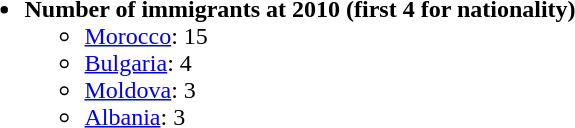<table border="0">
<tr>
<td valign="top"><br><ul><li><strong>Number of immigrants at 2010 (first 4 for nationality)</strong><ul><li> <a href='#'>Morocco</a>: 15</li><li> <a href='#'>Bulgaria</a>: 4</li><li> <a href='#'>Moldova</a>: 3</li><li> <a href='#'>Albania</a>: 3</li></ul></li></ul></td>
</tr>
</table>
